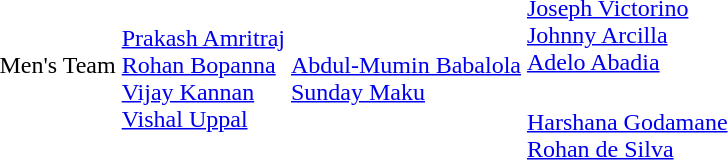<table>
<tr>
<td rowspan=2>Men's Team</td>
<td rowspan=2><br><a href='#'>Prakash Amritraj</a><br><a href='#'>Rohan Bopanna</a><br><a href='#'>Vijay Kannan</a><br><a href='#'>Vishal Uppal</a></td>
<td rowspan=2><br><a href='#'>Abdul-Mumin Babalola</a><br><a href='#'>Sunday Maku</a></td>
<td><br><a href='#'>Joseph Victorino</a><br><a href='#'>Johnny Arcilla</a><br><a href='#'>Adelo Abadia</a></td>
</tr>
<tr>
<td><br><a href='#'>Harshana Godamane</a><br><a href='#'>Rohan de Silva</a></td>
</tr>
</table>
